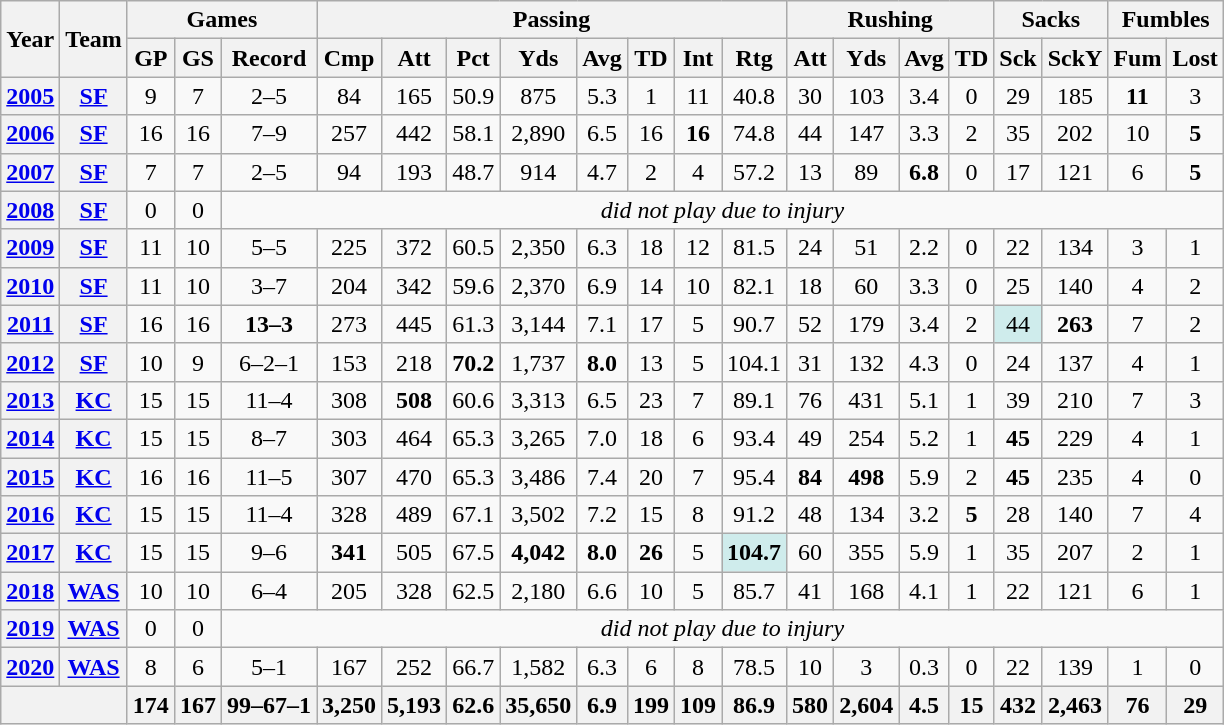<table class="wikitable" style="text-align: center;">
<tr>
<th rowspan="2">Year</th>
<th rowspan="2">Team</th>
<th colspan="3">Games</th>
<th colspan="8">Passing</th>
<th colspan="4">Rushing</th>
<th colspan="2">Sacks</th>
<th colspan="2">Fumbles</th>
</tr>
<tr>
<th>GP</th>
<th>GS</th>
<th>Record</th>
<th>Cmp</th>
<th>Att</th>
<th>Pct</th>
<th>Yds</th>
<th>Avg</th>
<th>TD</th>
<th>Int</th>
<th>Rtg</th>
<th>Att</th>
<th>Yds</th>
<th>Avg</th>
<th>TD</th>
<th>Sck</th>
<th>SckY</th>
<th>Fum</th>
<th>Lost</th>
</tr>
<tr>
<th><a href='#'>2005</a></th>
<th><a href='#'>SF</a></th>
<td>9</td>
<td>7</td>
<td>2–5</td>
<td>84</td>
<td>165</td>
<td>50.9</td>
<td>875</td>
<td>5.3</td>
<td>1</td>
<td>11</td>
<td>40.8</td>
<td>30</td>
<td>103</td>
<td>3.4</td>
<td>0</td>
<td>29</td>
<td>185</td>
<td><strong>11</strong></td>
<td>3</td>
</tr>
<tr>
<th><a href='#'>2006</a></th>
<th><a href='#'>SF</a></th>
<td>16</td>
<td>16</td>
<td>7–9</td>
<td>257</td>
<td>442</td>
<td>58.1</td>
<td>2,890</td>
<td>6.5</td>
<td>16</td>
<td><strong>16</strong></td>
<td>74.8</td>
<td>44</td>
<td>147</td>
<td>3.3</td>
<td>2</td>
<td>35</td>
<td>202</td>
<td>10</td>
<td><strong>5</strong></td>
</tr>
<tr>
<th><a href='#'>2007</a></th>
<th><a href='#'>SF</a></th>
<td>7</td>
<td>7</td>
<td>2–5</td>
<td>94</td>
<td>193</td>
<td>48.7</td>
<td>914</td>
<td>4.7</td>
<td>2</td>
<td>4</td>
<td>57.2</td>
<td>13</td>
<td>89</td>
<td><strong>6.8</strong></td>
<td>0</td>
<td>17</td>
<td>121</td>
<td>6</td>
<td><strong>5</strong></td>
</tr>
<tr>
<th><a href='#'>2008</a></th>
<th><a href='#'>SF</a></th>
<td>0</td>
<td>0</td>
<td colspan="17"><em>did not play due to injury</em></td>
</tr>
<tr>
<th><a href='#'>2009</a></th>
<th><a href='#'>SF</a></th>
<td>11</td>
<td>10</td>
<td>5–5</td>
<td>225</td>
<td>372</td>
<td>60.5</td>
<td>2,350</td>
<td>6.3</td>
<td>18</td>
<td>12</td>
<td>81.5</td>
<td>24</td>
<td>51</td>
<td>2.2</td>
<td>0</td>
<td>22</td>
<td>134</td>
<td>3</td>
<td>1</td>
</tr>
<tr>
<th><a href='#'>2010</a></th>
<th><a href='#'>SF</a></th>
<td>11</td>
<td>10</td>
<td>3–7</td>
<td>204</td>
<td>342</td>
<td>59.6</td>
<td>2,370</td>
<td>6.9</td>
<td>14</td>
<td>10</td>
<td>82.1</td>
<td>18</td>
<td>60</td>
<td>3.3</td>
<td>0</td>
<td>25</td>
<td>140</td>
<td>4</td>
<td>2</td>
</tr>
<tr>
<th><a href='#'>2011</a></th>
<th><a href='#'>SF</a></th>
<td>16</td>
<td>16</td>
<td><strong>13–3</strong></td>
<td>273</td>
<td>445</td>
<td>61.3</td>
<td>3,144</td>
<td>7.1</td>
<td>17</td>
<td>5</td>
<td>90.7</td>
<td>52</td>
<td>179</td>
<td>3.4</td>
<td>2</td>
<td style="background:#cfecec;">44</td>
<td><strong>263</strong></td>
<td>7</td>
<td>2</td>
</tr>
<tr>
<th><a href='#'>2012</a></th>
<th><a href='#'>SF</a></th>
<td>10</td>
<td>9</td>
<td>6–2–1</td>
<td>153</td>
<td>218</td>
<td><strong>70.2</strong></td>
<td>1,737</td>
<td><strong>8.0</strong></td>
<td>13</td>
<td>5</td>
<td>104.1</td>
<td>31</td>
<td>132</td>
<td>4.3</td>
<td>0</td>
<td>24</td>
<td>137</td>
<td>4</td>
<td>1</td>
</tr>
<tr>
<th><a href='#'>2013</a></th>
<th><a href='#'>KC</a></th>
<td>15</td>
<td>15</td>
<td>11–4</td>
<td>308</td>
<td><strong>508</strong></td>
<td>60.6</td>
<td>3,313</td>
<td>6.5</td>
<td>23</td>
<td>7</td>
<td>89.1</td>
<td>76</td>
<td>431</td>
<td>5.1</td>
<td>1</td>
<td>39</td>
<td>210</td>
<td>7</td>
<td>3</td>
</tr>
<tr>
<th><a href='#'>2014</a></th>
<th><a href='#'>KC</a></th>
<td>15</td>
<td>15</td>
<td>8–7</td>
<td>303</td>
<td>464</td>
<td>65.3</td>
<td>3,265</td>
<td>7.0</td>
<td>18</td>
<td>6</td>
<td>93.4</td>
<td>49</td>
<td>254</td>
<td>5.2</td>
<td>1</td>
<td><strong>45</strong></td>
<td>229</td>
<td>4</td>
<td>1</td>
</tr>
<tr>
<th><a href='#'>2015</a></th>
<th><a href='#'>KC</a></th>
<td>16</td>
<td>16</td>
<td>11–5</td>
<td>307</td>
<td>470</td>
<td>65.3</td>
<td>3,486</td>
<td>7.4</td>
<td>20</td>
<td>7</td>
<td>95.4</td>
<td><strong>84</strong></td>
<td><strong>498</strong></td>
<td>5.9</td>
<td>2</td>
<td><strong>45</strong></td>
<td>235</td>
<td>4</td>
<td>0</td>
</tr>
<tr>
<th><a href='#'>2016</a></th>
<th><a href='#'>KC</a></th>
<td>15</td>
<td>15</td>
<td>11–4</td>
<td>328</td>
<td>489</td>
<td>67.1</td>
<td>3,502</td>
<td>7.2</td>
<td>15</td>
<td>8</td>
<td>91.2</td>
<td>48</td>
<td>134</td>
<td>3.2</td>
<td><strong>5</strong></td>
<td>28</td>
<td>140</td>
<td>7</td>
<td>4</td>
</tr>
<tr>
<th><a href='#'>2017</a></th>
<th><a href='#'>KC</a></th>
<td>15</td>
<td>15</td>
<td>9–6</td>
<td><strong>341</strong></td>
<td>505</td>
<td>67.5</td>
<td><strong>4,042</strong></td>
<td><strong>8.0</strong></td>
<td><strong>26</strong></td>
<td>5</td>
<td style="background:#cfecec;"><strong>104.7</strong></td>
<td>60</td>
<td>355</td>
<td>5.9</td>
<td>1</td>
<td>35</td>
<td>207</td>
<td>2</td>
<td>1</td>
</tr>
<tr>
<th><a href='#'>2018</a></th>
<th><a href='#'>WAS</a></th>
<td>10</td>
<td>10</td>
<td>6–4</td>
<td>205</td>
<td>328</td>
<td>62.5</td>
<td>2,180</td>
<td>6.6</td>
<td>10</td>
<td>5</td>
<td>85.7</td>
<td>41</td>
<td>168</td>
<td>4.1</td>
<td>1</td>
<td>22</td>
<td>121</td>
<td>6</td>
<td>1</td>
</tr>
<tr>
<th><a href='#'>2019</a></th>
<th><a href='#'>WAS</a></th>
<td>0</td>
<td>0</td>
<td colspan="17"><em>did not play due to injury</em></td>
</tr>
<tr>
<th><a href='#'>2020</a></th>
<th><a href='#'>WAS</a></th>
<td>8</td>
<td>6</td>
<td>5–1</td>
<td>167</td>
<td>252</td>
<td>66.7</td>
<td>1,582</td>
<td>6.3</td>
<td>6</td>
<td>8</td>
<td>78.5</td>
<td>10</td>
<td>3</td>
<td>0.3</td>
<td>0</td>
<td>22</td>
<td>139</td>
<td>1</td>
<td>0</td>
</tr>
<tr>
<th colspan="2"></th>
<th>174</th>
<th>167</th>
<th>99–67–1</th>
<th>3,250</th>
<th>5,193</th>
<th>62.6</th>
<th>35,650</th>
<th>6.9</th>
<th>199</th>
<th>109</th>
<th>86.9</th>
<th>580</th>
<th>2,604</th>
<th>4.5</th>
<th>15</th>
<th>432</th>
<th>2,463</th>
<th>76</th>
<th>29</th>
</tr>
</table>
